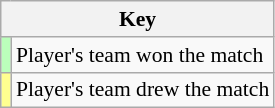<table class="wikitable plainrowheaders"  style="font-size:90%;">
<tr>
<th colspan="2" scope="col">Key</th>
</tr>
<tr>
<th align="left" scope="row" style="background:#bbffbb"></th>
<td align="left">Player's team won the match</td>
</tr>
<tr>
<th align="left" scope="row" style="background:#ffff90"></th>
<td align="left">Player's team drew the match</td>
</tr>
</table>
